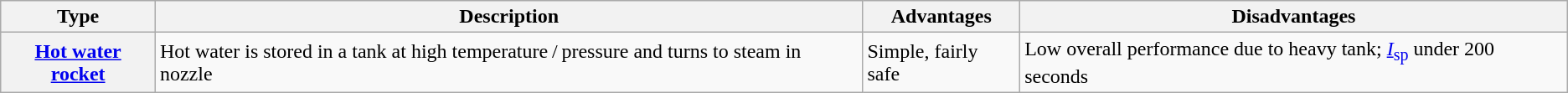<table class="wikitable">
<tr>
<th>Type</th>
<th>Description</th>
<th>Advantages</th>
<th>Disadvantages</th>
</tr>
<tr>
<th><a href='#'>Hot water rocket</a></th>
<td>Hot water is stored in a tank at high temperature / pressure and turns to steam in nozzle</td>
<td>Simple, fairly safe</td>
<td>Low overall performance due to heavy tank; <a href='#'><em>I</em><sub>sp</sub></a> under 200 seconds</td>
</tr>
</table>
